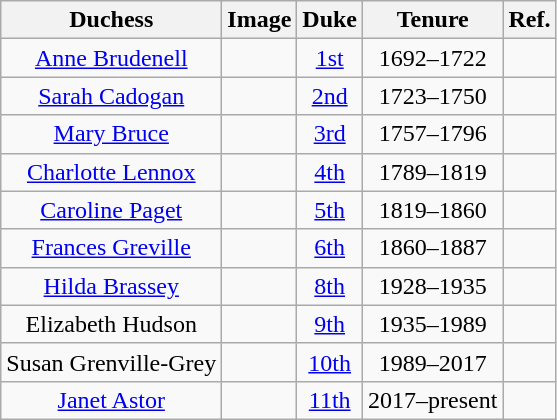<table class="wikitable" style="text-align:center">
<tr>
<th>Duchess</th>
<th>Image</th>
<th>Duke</th>
<th>Tenure</th>
<th>Ref.</th>
</tr>
<tr>
<td><a href='#'>Anne Brudenell</a></td>
<td></td>
<td><a href='#'>1st</a></td>
<td>1692–1722</td>
<td></td>
</tr>
<tr>
<td><a href='#'>Sarah Cadogan</a></td>
<td></td>
<td><a href='#'>2nd</a></td>
<td>1723–1750</td>
<td></td>
</tr>
<tr>
<td><a href='#'>Mary Bruce</a></td>
<td></td>
<td><a href='#'>3rd</a></td>
<td>1757–1796</td>
<td></td>
</tr>
<tr>
<td><a href='#'>Charlotte Lennox</a></td>
<td></td>
<td><a href='#'>4th</a></td>
<td>1789–1819</td>
<td></td>
</tr>
<tr>
<td><a href='#'>Caroline Paget</a></td>
<td></td>
<td><a href='#'>5th</a></td>
<td>1819–1860</td>
<td></td>
</tr>
<tr>
<td><a href='#'>Frances Greville</a></td>
<td></td>
<td><a href='#'>6th</a></td>
<td>1860–1887</td>
<td></td>
</tr>
<tr>
<td><a href='#'>Hilda Brassey</a></td>
<td></td>
<td><a href='#'>8th</a></td>
<td>1928–1935</td>
<td></td>
</tr>
<tr>
<td>Elizabeth Hudson</td>
<td></td>
<td><a href='#'>9th</a></td>
<td>1935–1989</td>
<td></td>
</tr>
<tr>
<td>Susan Grenville-Grey</td>
<td></td>
<td><a href='#'>10th</a></td>
<td>1989–2017</td>
<td></td>
</tr>
<tr>
<td><a href='#'>Janet Astor</a></td>
<td></td>
<td><a href='#'>11th</a></td>
<td>2017–present</td>
<td></td>
</tr>
</table>
